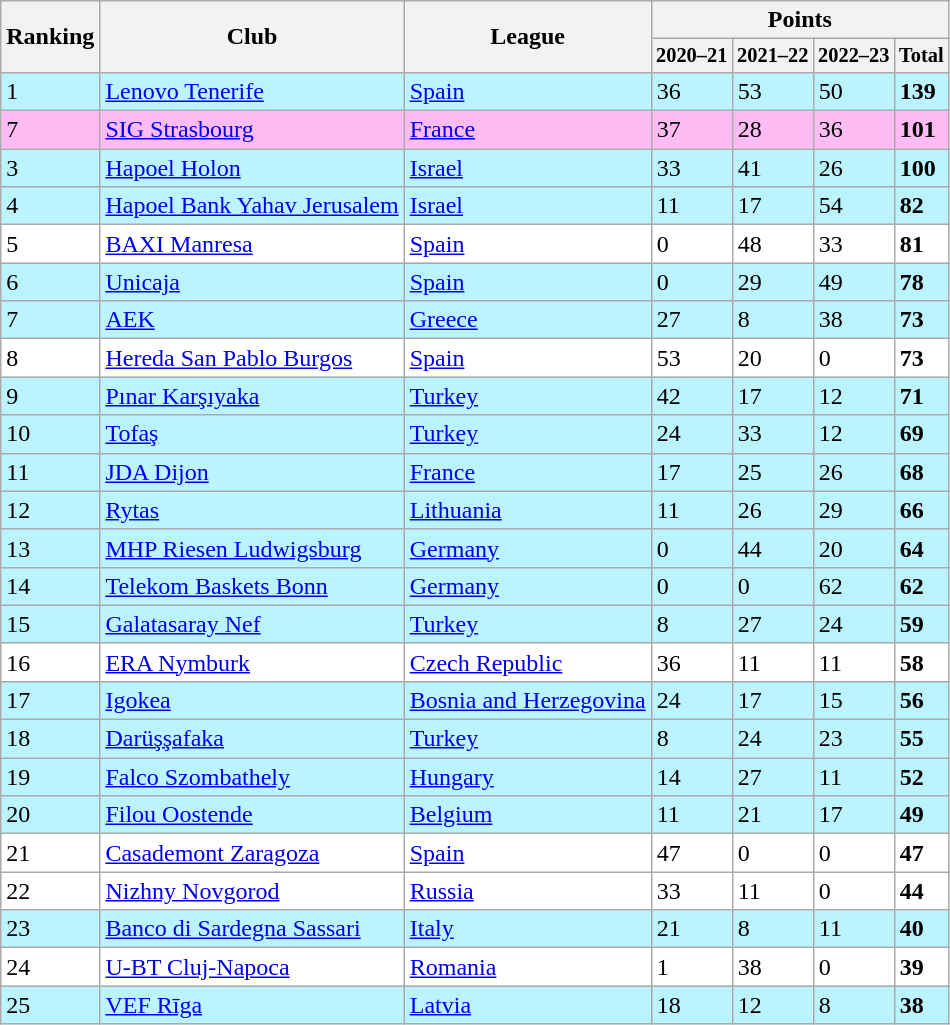<table class="wikitable sortable">
<tr>
<th rowspan="2">Ranking</th>
<th rowspan="2">Club</th>
<th rowspan="2">League</th>
<th colspan="4">Points</th>
</tr>
<tr style=font-size:85%>
<th>2020–21</th>
<th>2021–22</th>
<th>2022–23</th>
<th>Total</th>
</tr>
<tr bgcolor="#BBF3FF">
<td>1</td>
<td><a href='#'>Lenovo Tenerife</a></td>
<td> <a href='#'>Spain</a></td>
<td>36</td>
<td>53</td>
<td>50</td>
<td><strong>139</strong></td>
</tr>
<tr bgcolor="#FFBBF3">
<td>7</td>
<td><a href='#'>SIG Strasbourg</a></td>
<td> <a href='#'>France</a></td>
<td>37</td>
<td>28</td>
<td>36</td>
<td><strong>101</strong></td>
</tr>
<tr bgcolor="#BBF3FF">
<td>3</td>
<td><a href='#'>Hapoel Holon</a></td>
<td> <a href='#'>Israel</a></td>
<td>33</td>
<td>41</td>
<td>26</td>
<td><strong>100</strong></td>
</tr>
<tr bgcolor="#BBF3FF">
<td>4</td>
<td><a href='#'>Hapoel Bank Yahav Jerusalem</a></td>
<td> <a href='#'>Israel</a></td>
<td>11</td>
<td>17</td>
<td>54</td>
<td><strong>82</strong></td>
</tr>
<tr bgcolor="#FFFFFF">
<td>5</td>
<td><a href='#'>BAXI Manresa</a></td>
<td> <a href='#'>Spain</a></td>
<td>0</td>
<td>48</td>
<td>33</td>
<td><strong>81</strong></td>
</tr>
<tr bgcolor="#BBF3FF">
<td>6</td>
<td><a href='#'>Unicaja</a></td>
<td> <a href='#'>Spain</a></td>
<td>0</td>
<td>29</td>
<td>49</td>
<td><strong>78</strong></td>
</tr>
<tr bgcolor="#BBF3FF">
<td>7</td>
<td><a href='#'>AEK</a></td>
<td> <a href='#'>Greece</a></td>
<td>27</td>
<td>8</td>
<td>38</td>
<td><strong>73</strong></td>
</tr>
<tr bgcolor="#FFFFFF">
<td>8</td>
<td><a href='#'>Hereda San Pablo Burgos</a></td>
<td> <a href='#'>Spain</a></td>
<td>53</td>
<td>20</td>
<td>0</td>
<td><strong>73</strong></td>
</tr>
<tr bgcolor="#BBF3FF">
<td>9</td>
<td><a href='#'>Pınar Karşıyaka</a></td>
<td> <a href='#'>Turkey</a></td>
<td>42</td>
<td>17</td>
<td>12</td>
<td><strong>71</strong></td>
</tr>
<tr bgcolor="#BBF3FF">
<td>10</td>
<td><a href='#'>Tofaş</a></td>
<td> <a href='#'>Turkey</a></td>
<td>24</td>
<td>33</td>
<td>12</td>
<td><strong>69</strong></td>
</tr>
<tr bgcolor="#BBF3FF">
<td>11</td>
<td><a href='#'>JDA Dijon</a></td>
<td> <a href='#'>France</a></td>
<td>17</td>
<td>25</td>
<td>26</td>
<td><strong>68</strong></td>
</tr>
<tr bgcolor="#BBF3FF">
<td>12</td>
<td><a href='#'>Rytas</a></td>
<td> <a href='#'>Lithuania</a></td>
<td>11</td>
<td>26</td>
<td>29</td>
<td><strong>66</strong></td>
</tr>
<tr bgcolor="#BBF3FF">
<td>13</td>
<td><a href='#'>MHP Riesen Ludwigsburg</a></td>
<td> <a href='#'>Germany</a></td>
<td>0</td>
<td>44</td>
<td>20</td>
<td><strong>64</strong></td>
</tr>
<tr bgcolor="#BBF3FF">
<td>14</td>
<td><a href='#'>Telekom Baskets Bonn</a></td>
<td> <a href='#'>Germany</a></td>
<td>0</td>
<td>0</td>
<td>62</td>
<td><strong>62</strong></td>
</tr>
<tr bgcolor="#BBF3FF">
<td>15</td>
<td><a href='#'>Galatasaray Nef</a></td>
<td> <a href='#'>Turkey</a></td>
<td>8</td>
<td>27</td>
<td>24</td>
<td><strong>59</strong></td>
</tr>
<tr bgcolor="#FFFFFF">
<td>16</td>
<td><a href='#'>ERA Nymburk</a></td>
<td> <a href='#'>Czech Republic</a></td>
<td>36</td>
<td>11</td>
<td>11</td>
<td><strong>58</strong></td>
</tr>
<tr bgcolor="#BBF3FF">
<td>17</td>
<td><a href='#'>Igokea</a></td>
<td> <a href='#'>Bosnia and Herzegovina</a></td>
<td>24</td>
<td>17</td>
<td>15</td>
<td><strong>56</strong></td>
</tr>
<tr bgcolor="#BBF3FF">
<td>18</td>
<td><a href='#'>Darüşşafaka</a></td>
<td> <a href='#'>Turkey</a></td>
<td>8</td>
<td>24</td>
<td>23</td>
<td><strong>55</strong></td>
</tr>
<tr bgcolor="#BBF3FF">
<td>19</td>
<td><a href='#'>Falco Szombathely</a></td>
<td> <a href='#'>Hungary</a></td>
<td>14</td>
<td>27</td>
<td>11</td>
<td><strong>52</strong></td>
</tr>
<tr bgcolor="#BBF3FF">
<td>20</td>
<td><a href='#'>Filou Oostende</a></td>
<td> <a href='#'>Belgium</a></td>
<td>11</td>
<td>21</td>
<td>17</td>
<td><strong>49</strong></td>
</tr>
<tr bgcolor="#FFFFFF">
<td>21</td>
<td><a href='#'>Casademont Zaragoza</a></td>
<td> <a href='#'>Spain</a></td>
<td>47</td>
<td>0</td>
<td>0</td>
<td><strong>47</strong></td>
</tr>
<tr bgcolor="#FFFFFF">
<td>22</td>
<td><a href='#'>Nizhny Novgorod</a></td>
<td> <a href='#'>Russia</a></td>
<td>33</td>
<td>11</td>
<td>0</td>
<td><strong>44</strong></td>
</tr>
<tr bgcolor="#BBF3FF">
<td>23</td>
<td><a href='#'>Banco di Sardegna Sassari</a></td>
<td> <a href='#'>Italy</a></td>
<td>21</td>
<td>8</td>
<td>11</td>
<td><strong>40</strong></td>
</tr>
<tr bgcolor="#FFFFFF">
<td>24</td>
<td><a href='#'>U-BT Cluj-Napoca</a></td>
<td> <a href='#'>Romania</a></td>
<td>1</td>
<td>38</td>
<td>0</td>
<td><strong>39</strong></td>
</tr>
<tr bgcolor="#BBF3FF">
<td>25</td>
<td><a href='#'>VEF Rīga</a></td>
<td> <a href='#'>Latvia</a></td>
<td>18</td>
<td>12</td>
<td>8</td>
<td><strong>38</strong></td>
</tr>
</table>
